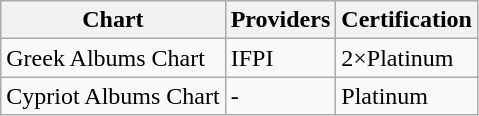<table class="wikitable">
<tr style="background:#ebf5ff;">
<th align="left">Chart</th>
<th align="left">Providers</th>
<th align="left">Certification</th>
</tr>
<tr>
<td align="left">Greek Albums Chart</td>
<td align="left">IFPI</td>
<td align="left">2×Platinum</td>
</tr>
<tr>
<td align="left">Cypriot Albums Chart</td>
<td align="left">-</td>
<td align="left">Platinum</td>
</tr>
</table>
